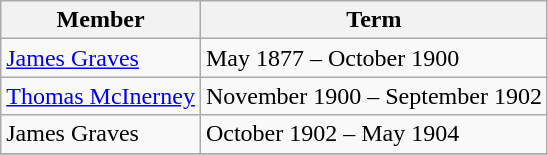<table class="wikitable">
<tr>
<th>Member</th>
<th>Term</th>
</tr>
<tr>
<td><a href='#'>James Graves</a></td>
<td>May 1877 – October 1900</td>
</tr>
<tr>
<td><a href='#'>Thomas McInerney</a></td>
<td>November 1900 – September 1902</td>
</tr>
<tr>
<td>James Graves</td>
<td>October 1902 – May 1904</td>
</tr>
<tr>
</tr>
</table>
